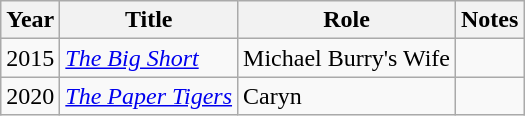<table class="wikitable sortable">
<tr>
<th>Year</th>
<th>Title</th>
<th>Role</th>
<th class="unsortable">Notes</th>
</tr>
<tr>
<td>2015</td>
<td><em><a href='#'>The Big Short</a></em></td>
<td>Michael Burry's Wife</td>
<td></td>
</tr>
<tr>
<td>2020</td>
<td><em><a href='#'>The Paper Tigers</a></em></td>
<td>Caryn</td>
<td></td>
</tr>
</table>
